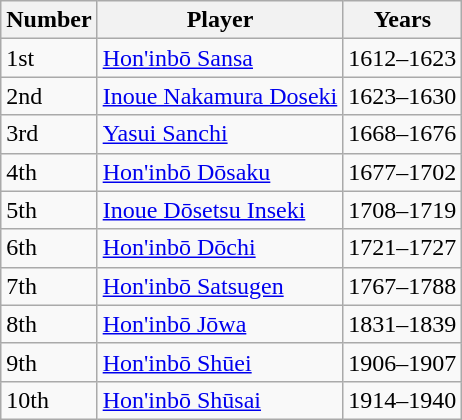<table class="wikitable">
<tr>
<th scope="col">Number</th>
<th scope="col">Player</th>
<th scope="col">Years</th>
</tr>
<tr>
<td scope="row">1st</td>
<td><a href='#'>Hon'inbō Sansa</a></td>
<td>1612–1623</td>
</tr>
<tr>
<td scope="row">2nd</td>
<td><a href='#'>Inoue Nakamura Doseki</a></td>
<td>1623–1630</td>
</tr>
<tr>
<td scope="row">3rd</td>
<td><a href='#'>Yasui Sanchi</a></td>
<td>1668–1676</td>
</tr>
<tr>
<td scope="row">4th</td>
<td><a href='#'>Hon'inbō Dōsaku</a></td>
<td>1677–1702</td>
</tr>
<tr>
<td scope="row">5th</td>
<td><a href='#'>Inoue Dōsetsu Inseki</a></td>
<td>1708–1719</td>
</tr>
<tr>
<td scope="row">6th</td>
<td><a href='#'>Hon'inbō Dōchi</a></td>
<td>1721–1727</td>
</tr>
<tr>
<td scope="row">7th</td>
<td><a href='#'>Hon'inbō Satsugen</a></td>
<td>1767–1788</td>
</tr>
<tr>
<td scope="row">8th</td>
<td><a href='#'>Hon'inbō Jōwa</a></td>
<td>1831–1839</td>
</tr>
<tr>
<td scope="row">9th</td>
<td><a href='#'>Hon'inbō Shūei</a></td>
<td>1906–1907</td>
</tr>
<tr>
<td scope="row">10th</td>
<td><a href='#'>Hon'inbō Shūsai</a></td>
<td>1914–1940</td>
</tr>
</table>
